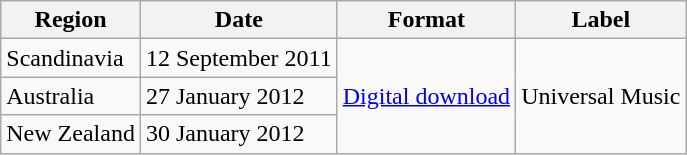<table class="wikitable sortable">
<tr>
<th>Region</th>
<th>Date</th>
<th>Format</th>
<th>Label</th>
</tr>
<tr>
<td>Scandinavia</td>
<td>12 September 2011</td>
<td rowspan=3><a href='#'>Digital download</a></td>
<td rowspan=3>Universal Music</td>
</tr>
<tr>
<td>Australia</td>
<td>27 January 2012</td>
</tr>
<tr>
<td>New Zealand</td>
<td>30 January 2012</td>
</tr>
</table>
